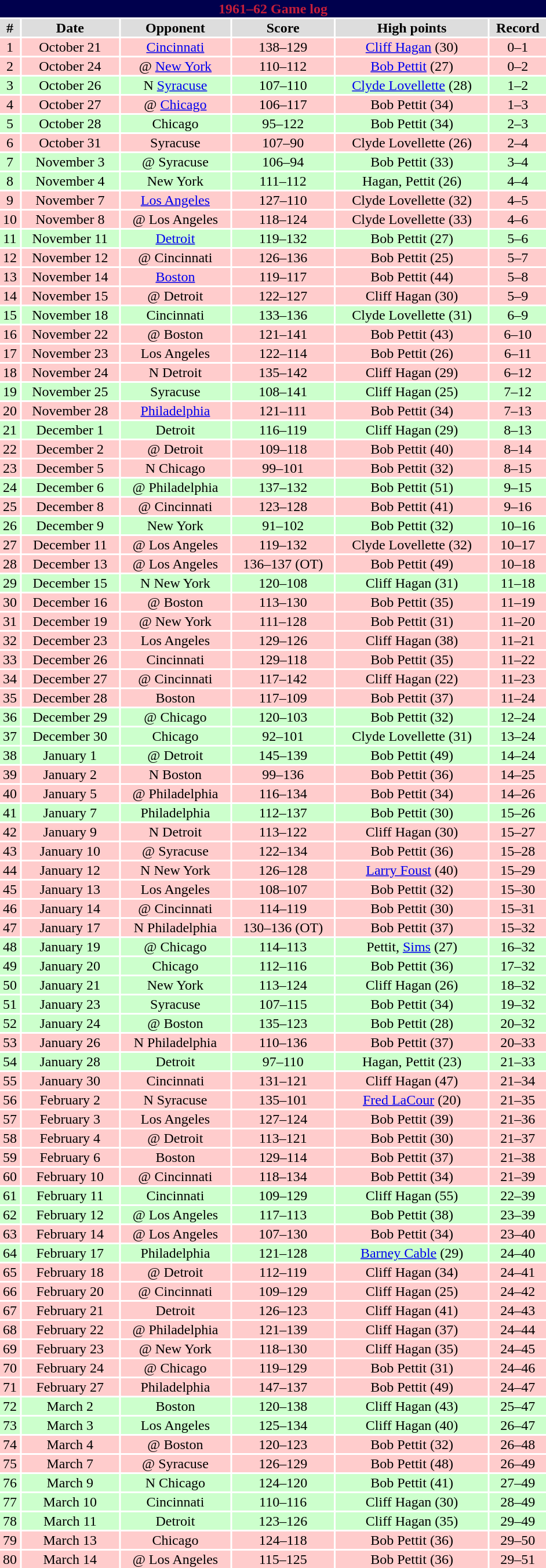<table class="toccolours collapsible" width=50% style="clear:both; margin:1.5em auto; text-align:center">
<tr>
<th colspan=11 style="background:#00004d; color:#C41E3A;">1961–62 Game log</th>
</tr>
<tr align="center" bgcolor="#dddddd">
<td><strong>#</strong></td>
<td><strong>Date</strong></td>
<td><strong>Opponent</strong></td>
<td><strong>Score</strong></td>
<td><strong>High points</strong></td>
<td><strong>Record</strong></td>
</tr>
<tr align="center" bgcolor="ffcccc">
<td>1</td>
<td>October 21</td>
<td><a href='#'>Cincinnati</a></td>
<td>138–129</td>
<td><a href='#'>Cliff Hagan</a> (30)</td>
<td>0–1</td>
</tr>
<tr align="center" bgcolor="ffcccc">
<td>2</td>
<td>October 24</td>
<td>@ <a href='#'>New York</a></td>
<td>110–112</td>
<td><a href='#'>Bob Pettit</a> (27)</td>
<td>0–2</td>
</tr>
<tr align="center" bgcolor="ccffcc">
<td>3</td>
<td>October 26</td>
<td>N <a href='#'>Syracuse</a></td>
<td>107–110</td>
<td><a href='#'>Clyde Lovellette</a> (28)</td>
<td>1–2</td>
</tr>
<tr align="center" bgcolor="ffcccc">
<td>4</td>
<td>October 27</td>
<td>@ <a href='#'>Chicago</a></td>
<td>106–117</td>
<td>Bob Pettit (34)</td>
<td>1–3</td>
</tr>
<tr align="center" bgcolor="ccffcc">
<td>5</td>
<td>October 28</td>
<td>Chicago</td>
<td>95–122</td>
<td>Bob Pettit (34)</td>
<td>2–3</td>
</tr>
<tr align="center" bgcolor="ffcccc">
<td>6</td>
<td>October 31</td>
<td>Syracuse</td>
<td>107–90</td>
<td>Clyde Lovellette (26)</td>
<td>2–4</td>
</tr>
<tr align="center" bgcolor="ccffcc">
<td>7</td>
<td>November 3</td>
<td>@ Syracuse</td>
<td>106–94</td>
<td>Bob Pettit (33)</td>
<td>3–4</td>
</tr>
<tr align="center" bgcolor="ccffcc">
<td>8</td>
<td>November 4</td>
<td>New York</td>
<td>111–112</td>
<td>Hagan, Pettit (26)</td>
<td>4–4</td>
</tr>
<tr align="center" bgcolor="ffcccc">
<td>9</td>
<td>November 7</td>
<td><a href='#'>Los Angeles</a></td>
<td>127–110</td>
<td>Clyde Lovellette (32)</td>
<td>4–5</td>
</tr>
<tr align="center" bgcolor="ffcccc">
<td>10</td>
<td>November 8</td>
<td>@ Los Angeles</td>
<td>118–124</td>
<td>Clyde Lovellette (33)</td>
<td>4–6</td>
</tr>
<tr align="center" bgcolor="ccffcc">
<td>11</td>
<td>November 11</td>
<td><a href='#'>Detroit</a></td>
<td>119–132</td>
<td>Bob Pettit (27)</td>
<td>5–6</td>
</tr>
<tr align="center" bgcolor="ffcccc">
<td>12</td>
<td>November 12</td>
<td>@ Cincinnati</td>
<td>126–136</td>
<td>Bob Pettit (25)</td>
<td>5–7</td>
</tr>
<tr align="center" bgcolor="ffcccc">
<td>13</td>
<td>November 14</td>
<td><a href='#'>Boston</a></td>
<td>119–117</td>
<td>Bob Pettit (44)</td>
<td>5–8</td>
</tr>
<tr align="center" bgcolor="ffcccc">
<td>14</td>
<td>November 15</td>
<td>@ Detroit</td>
<td>122–127</td>
<td>Cliff Hagan (30)</td>
<td>5–9</td>
</tr>
<tr align="center" bgcolor="ccffcc">
<td>15</td>
<td>November 18</td>
<td>Cincinnati</td>
<td>133–136</td>
<td>Clyde Lovellette (31)</td>
<td>6–9</td>
</tr>
<tr align="center" bgcolor="ffcccc">
<td>16</td>
<td>November 22</td>
<td>@ Boston</td>
<td>121–141</td>
<td>Bob Pettit (43)</td>
<td>6–10</td>
</tr>
<tr align="center" bgcolor="ffcccc">
<td>17</td>
<td>November 23</td>
<td>Los Angeles</td>
<td>122–114</td>
<td>Bob Pettit (26)</td>
<td>6–11</td>
</tr>
<tr align="center" bgcolor="ffcccc">
<td>18</td>
<td>November 24</td>
<td>N Detroit</td>
<td>135–142</td>
<td>Cliff Hagan (29)</td>
<td>6–12</td>
</tr>
<tr align="center" bgcolor="ccffcc">
<td>19</td>
<td>November 25</td>
<td>Syracuse</td>
<td>108–141</td>
<td>Cliff Hagan (25)</td>
<td>7–12</td>
</tr>
<tr align="center" bgcolor="ffcccc">
<td>20</td>
<td>November 28</td>
<td><a href='#'>Philadelphia</a></td>
<td>121–111</td>
<td>Bob Pettit (34)</td>
<td>7–13</td>
</tr>
<tr align="center" bgcolor="ccffcc">
<td>21</td>
<td>December 1</td>
<td>Detroit</td>
<td>116–119</td>
<td>Cliff Hagan (29)</td>
<td>8–13</td>
</tr>
<tr align="center" bgcolor="ffcccc">
<td>22</td>
<td>December 2</td>
<td>@ Detroit</td>
<td>109–118</td>
<td>Bob Pettit (40)</td>
<td>8–14</td>
</tr>
<tr align="center" bgcolor="ffcccc">
<td>23</td>
<td>December 5</td>
<td>N Chicago</td>
<td>99–101</td>
<td>Bob Pettit (32)</td>
<td>8–15</td>
</tr>
<tr align="center" bgcolor="ccffcc">
<td>24</td>
<td>December 6</td>
<td>@ Philadelphia</td>
<td>137–132</td>
<td>Bob Pettit (51)</td>
<td>9–15</td>
</tr>
<tr align="center" bgcolor="ffcccc">
<td>25</td>
<td>December 8</td>
<td>@ Cincinnati</td>
<td>123–128</td>
<td>Bob Pettit (41)</td>
<td>9–16</td>
</tr>
<tr align="center" bgcolor="ccffcc">
<td>26</td>
<td>December 9</td>
<td>New York</td>
<td>91–102</td>
<td>Bob Pettit (32)</td>
<td>10–16</td>
</tr>
<tr align="center" bgcolor="ffcccc">
<td>27</td>
<td>December 11</td>
<td>@ Los Angeles</td>
<td>119–132</td>
<td>Clyde Lovellette (32)</td>
<td>10–17</td>
</tr>
<tr align="center" bgcolor="ffcccc">
<td>28</td>
<td>December 13</td>
<td>@ Los Angeles</td>
<td>136–137 (OT)</td>
<td>Bob Pettit (49)</td>
<td>10–18</td>
</tr>
<tr align="center" bgcolor="ccffcc">
<td>29</td>
<td>December 15</td>
<td>N New York</td>
<td>120–108</td>
<td>Cliff Hagan (31)</td>
<td>11–18</td>
</tr>
<tr align="center" bgcolor="ffcccc">
<td>30</td>
<td>December 16</td>
<td>@ Boston</td>
<td>113–130</td>
<td>Bob Pettit (35)</td>
<td>11–19</td>
</tr>
<tr align="center" bgcolor="ffcccc">
<td>31</td>
<td>December 19</td>
<td>@ New York</td>
<td>111–128</td>
<td>Bob Pettit (31)</td>
<td>11–20</td>
</tr>
<tr align="center" bgcolor="ffcccc">
<td>32</td>
<td>December 23</td>
<td>Los Angeles</td>
<td>129–126</td>
<td>Cliff Hagan (38)</td>
<td>11–21</td>
</tr>
<tr align="center" bgcolor="ffcccc">
<td>33</td>
<td>December 26</td>
<td>Cincinnati</td>
<td>129–118</td>
<td>Bob Pettit (35)</td>
<td>11–22</td>
</tr>
<tr align="center" bgcolor="ffcccc">
<td>34</td>
<td>December 27</td>
<td>@ Cincinnati</td>
<td>117–142</td>
<td>Cliff Hagan (22)</td>
<td>11–23</td>
</tr>
<tr align="center" bgcolor="ffcccc">
<td>35</td>
<td>December 28</td>
<td>Boston</td>
<td>117–109</td>
<td>Bob Pettit (37)</td>
<td>11–24</td>
</tr>
<tr align="center" bgcolor="ccffcc">
<td>36</td>
<td>December 29</td>
<td>@ Chicago</td>
<td>120–103</td>
<td>Bob Pettit (32)</td>
<td>12–24</td>
</tr>
<tr align="center" bgcolor="ccffcc">
<td>37</td>
<td>December 30</td>
<td>Chicago</td>
<td>92–101</td>
<td>Clyde Lovellette (31)</td>
<td>13–24</td>
</tr>
<tr align="center" bgcolor="ccffcc">
<td>38</td>
<td>January 1</td>
<td>@ Detroit</td>
<td>145–139</td>
<td>Bob Pettit (49)</td>
<td>14–24</td>
</tr>
<tr align="center" bgcolor="ffcccc">
<td>39</td>
<td>January 2</td>
<td>N Boston</td>
<td>99–136</td>
<td>Bob Pettit (36)</td>
<td>14–25</td>
</tr>
<tr align="center" bgcolor="ffcccc">
<td>40</td>
<td>January 5</td>
<td>@ Philadelphia</td>
<td>116–134</td>
<td>Bob Pettit (34)</td>
<td>14–26</td>
</tr>
<tr align="center" bgcolor="ccffcc">
<td>41</td>
<td>January 7</td>
<td>Philadelphia</td>
<td>112–137</td>
<td>Bob Pettit (30)</td>
<td>15–26</td>
</tr>
<tr align="center" bgcolor="ffcccc">
<td>42</td>
<td>January 9</td>
<td>N Detroit</td>
<td>113–122</td>
<td>Cliff Hagan (30)</td>
<td>15–27</td>
</tr>
<tr align="center" bgcolor="ffcccc">
<td>43</td>
<td>January 10</td>
<td>@ Syracuse</td>
<td>122–134</td>
<td>Bob Pettit (36)</td>
<td>15–28</td>
</tr>
<tr align="center" bgcolor="ffcccc">
<td>44</td>
<td>January 12</td>
<td>N New York</td>
<td>126–128</td>
<td><a href='#'>Larry Foust</a> (40)</td>
<td>15–29</td>
</tr>
<tr align="center" bgcolor="ffcccc">
<td>45</td>
<td>January 13</td>
<td>Los Angeles</td>
<td>108–107</td>
<td>Bob Pettit (32)</td>
<td>15–30</td>
</tr>
<tr align="center" bgcolor="ffcccc">
<td>46</td>
<td>January 14</td>
<td>@ Cincinnati</td>
<td>114–119</td>
<td>Bob Pettit (30)</td>
<td>15–31</td>
</tr>
<tr align="center" bgcolor="ffcccc">
<td>47</td>
<td>January 17</td>
<td>N Philadelphia</td>
<td>130–136 (OT)</td>
<td>Bob Pettit (37)</td>
<td>15–32</td>
</tr>
<tr align="center" bgcolor="ccffcc">
<td>48</td>
<td>January 19</td>
<td>@ Chicago</td>
<td>114–113</td>
<td>Pettit, <a href='#'>Sims</a> (27)</td>
<td>16–32</td>
</tr>
<tr align="center" bgcolor="ccffcc">
<td>49</td>
<td>January 20</td>
<td>Chicago</td>
<td>112–116</td>
<td>Bob Pettit (36)</td>
<td>17–32</td>
</tr>
<tr align="center" bgcolor="ccffcc">
<td>50</td>
<td>January 21</td>
<td>New York</td>
<td>113–124</td>
<td>Cliff Hagan (26)</td>
<td>18–32</td>
</tr>
<tr align="center" bgcolor="ccffcc">
<td>51</td>
<td>January 23</td>
<td>Syracuse</td>
<td>107–115</td>
<td>Bob Pettit (34)</td>
<td>19–32</td>
</tr>
<tr align="center" bgcolor="ccffcc">
<td>52</td>
<td>January 24</td>
<td>@ Boston</td>
<td>135–123</td>
<td>Bob Pettit (28)</td>
<td>20–32</td>
</tr>
<tr align="center" bgcolor="ffcccc">
<td>53</td>
<td>January 26</td>
<td>N Philadelphia</td>
<td>110–136</td>
<td>Bob Pettit (37)</td>
<td>20–33</td>
</tr>
<tr align="center" bgcolor="ccffcc">
<td>54</td>
<td>January 28</td>
<td>Detroit</td>
<td>97–110</td>
<td>Hagan, Pettit (23)</td>
<td>21–33</td>
</tr>
<tr align="center" bgcolor="ffcccc">
<td>55</td>
<td>January 30</td>
<td>Cincinnati</td>
<td>131–121</td>
<td>Cliff Hagan (47)</td>
<td>21–34</td>
</tr>
<tr align="center" bgcolor="ffcccc">
<td>56</td>
<td>February 2</td>
<td>N Syracuse</td>
<td>135–101</td>
<td><a href='#'>Fred LaCour</a> (20)</td>
<td>21–35</td>
</tr>
<tr align="center" bgcolor="ffcccc">
<td>57</td>
<td>February 3</td>
<td>Los Angeles</td>
<td>127–124</td>
<td>Bob Pettit (39)</td>
<td>21–36</td>
</tr>
<tr align="center" bgcolor="ffcccc">
<td>58</td>
<td>February 4</td>
<td>@ Detroit</td>
<td>113–121</td>
<td>Bob Pettit (30)</td>
<td>21–37</td>
</tr>
<tr align="center" bgcolor="ffcccc">
<td>59</td>
<td>February 6</td>
<td>Boston</td>
<td>129–114</td>
<td>Bob Pettit (37)</td>
<td>21–38</td>
</tr>
<tr align="center" bgcolor="ffcccc">
<td>60</td>
<td>February 10</td>
<td>@ Cincinnati</td>
<td>118–134</td>
<td>Bob Pettit (34)</td>
<td>21–39</td>
</tr>
<tr align="center" bgcolor="ccffcc">
<td>61</td>
<td>February 11</td>
<td>Cincinnati</td>
<td>109–129</td>
<td>Cliff Hagan (55)</td>
<td>22–39</td>
</tr>
<tr align="center" bgcolor="ccffcc">
<td>62</td>
<td>February 12</td>
<td>@ Los Angeles</td>
<td>117–113</td>
<td>Bob Pettit (38)</td>
<td>23–39</td>
</tr>
<tr align="center" bgcolor="ffcccc">
<td>63</td>
<td>February 14</td>
<td>@ Los Angeles</td>
<td>107–130</td>
<td>Bob Pettit (34)</td>
<td>23–40</td>
</tr>
<tr align="center" bgcolor="ccffcc">
<td>64</td>
<td>February 17</td>
<td>Philadelphia</td>
<td>121–128</td>
<td><a href='#'>Barney Cable</a> (29)</td>
<td>24–40</td>
</tr>
<tr align="center" bgcolor="ffcccc">
<td>65</td>
<td>February 18</td>
<td>@ Detroit</td>
<td>112–119</td>
<td>Cliff Hagan (34)</td>
<td>24–41</td>
</tr>
<tr align="center" bgcolor="ffcccc">
<td>66</td>
<td>February 20</td>
<td>@ Cincinnati</td>
<td>109–129</td>
<td>Cliff Hagan (25)</td>
<td>24–42</td>
</tr>
<tr align="center" bgcolor="ffcccc">
<td>67</td>
<td>February 21</td>
<td>Detroit</td>
<td>126–123</td>
<td>Cliff Hagan (41)</td>
<td>24–43</td>
</tr>
<tr align="center" bgcolor="ffcccc">
<td>68</td>
<td>February 22</td>
<td>@ Philadelphia</td>
<td>121–139</td>
<td>Cliff Hagan (37)</td>
<td>24–44</td>
</tr>
<tr align="center" bgcolor="ffcccc">
<td>69</td>
<td>February 23</td>
<td>@ New York</td>
<td>118–130</td>
<td>Cliff Hagan (35)</td>
<td>24–45</td>
</tr>
<tr align="center" bgcolor="ffcccc">
<td>70</td>
<td>February 24</td>
<td>@ Chicago</td>
<td>119–129</td>
<td>Bob Pettit (31)</td>
<td>24–46</td>
</tr>
<tr align="center" bgcolor="ffcccc">
<td>71</td>
<td>February 27</td>
<td>Philadelphia</td>
<td>147–137</td>
<td>Bob Pettit (49)</td>
<td>24–47</td>
</tr>
<tr align="center" bgcolor="ccffcc">
<td>72</td>
<td>March 2</td>
<td>Boston</td>
<td>120–138</td>
<td>Cliff Hagan (43)</td>
<td>25–47</td>
</tr>
<tr align="center" bgcolor="ccffcc">
<td>73</td>
<td>March 3</td>
<td>Los Angeles</td>
<td>125–134</td>
<td>Cliff Hagan (40)</td>
<td>26–47</td>
</tr>
<tr align="center" bgcolor="ffcccc">
<td>74</td>
<td>March 4</td>
<td>@ Boston</td>
<td>120–123</td>
<td>Bob Pettit (32)</td>
<td>26–48</td>
</tr>
<tr align="center" bgcolor="ffcccc">
<td>75</td>
<td>March 7</td>
<td>@ Syracuse</td>
<td>126–129</td>
<td>Bob Pettit (48)</td>
<td>26–49</td>
</tr>
<tr align="center" bgcolor="ccffcc">
<td>76</td>
<td>March 9</td>
<td>N Chicago</td>
<td>124–120</td>
<td>Bob Pettit (41)</td>
<td>27–49</td>
</tr>
<tr align="center" bgcolor="ccffcc">
<td>77</td>
<td>March 10</td>
<td>Cincinnati</td>
<td>110–116</td>
<td>Cliff Hagan (30)</td>
<td>28–49</td>
</tr>
<tr align="center" bgcolor="ccffcc">
<td>78</td>
<td>March 11</td>
<td>Detroit</td>
<td>123–126</td>
<td>Cliff Hagan (35)</td>
<td>29–49</td>
</tr>
<tr align="center" bgcolor="ffcccc">
<td>79</td>
<td>March 13</td>
<td>Chicago</td>
<td>124–118</td>
<td>Bob Pettit (36)</td>
<td>29–50</td>
</tr>
<tr align="center" bgcolor="ffcccc">
<td>80</td>
<td>March 14</td>
<td>@ Los Angeles</td>
<td>115–125</td>
<td>Bob Pettit (36)</td>
<td>29–51</td>
</tr>
</table>
